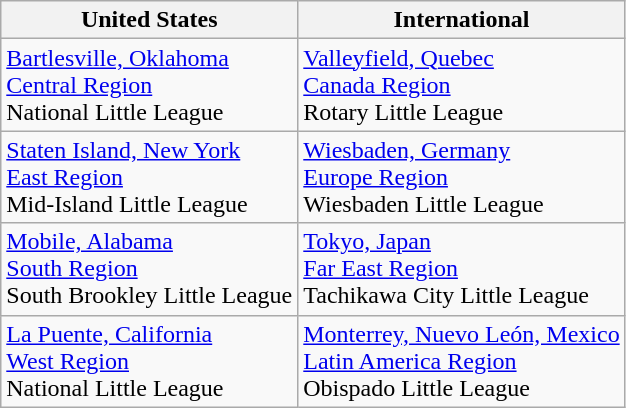<table class="wikitable">
<tr>
<th>United States</th>
<th>International</th>
</tr>
<tr>
<td> <a href='#'>Bartlesville, Oklahoma</a><br><a href='#'>Central Region</a><br>National Little League</td>
<td> <a href='#'>Valleyfield, Quebec</a><br> <a href='#'>Canada Region</a><br>Rotary Little League</td>
</tr>
<tr>
<td> <a href='#'>Staten Island, New York</a><br><a href='#'>East Region</a><br>Mid-Island Little League</td>
<td> <a href='#'>Wiesbaden, Germany</a><br><a href='#'>Europe Region</a><br>Wiesbaden Little League</td>
</tr>
<tr>
<td> <a href='#'>Mobile, Alabama</a><br><a href='#'>South Region</a><br>South Brookley Little League</td>
<td> <a href='#'>Tokyo, Japan</a><br><a href='#'>Far East Region</a><br>Tachikawa City Little League</td>
</tr>
<tr>
<td> <a href='#'>La Puente, California</a><br><a href='#'>West Region</a><br>National Little League</td>
<td> <a href='#'>Monterrey, Nuevo León, Mexico</a><br><a href='#'>Latin America Region</a><br>Obispado Little League</td>
</tr>
</table>
